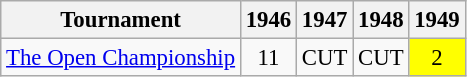<table class="wikitable" style="font-size:95%;text-align:center;">
<tr>
<th>Tournament</th>
<th>1946</th>
<th>1947</th>
<th>1948</th>
<th>1949</th>
</tr>
<tr>
<td align=left><a href='#'>The Open Championship</a></td>
<td>11</td>
<td>CUT</td>
<td>CUT</td>
<td style="background:yellow;">2</td>
</tr>
</table>
